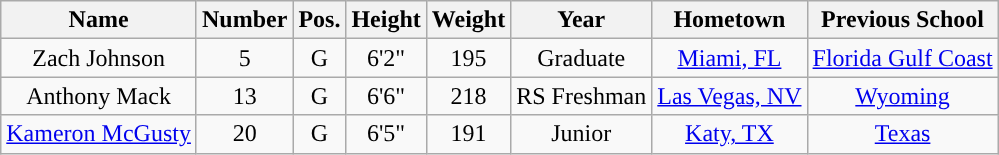<table class="wikitable sortable" border="1" style="text-align:center;">
<tr align=center>
<th>Name</th>
<th>Number</th>
<th>Pos.</th>
<th>Height</th>
<th>Weight</th>
<th>Year</th>
<th>Hometown</th>
<th>Previous School</th>
</tr>
<tr>
<td>Zach Johnson</td>
<td>5</td>
<td>G</td>
<td>6'2"</td>
<td>195</td>
<td>Graduate</td>
<td><a href='#'>Miami, FL</a></td>
<td><a href='#'>Florida Gulf Coast</a></td>
</tr>
<tr>
<td>Anthony Mack</td>
<td>13</td>
<td>G</td>
<td>6'6"</td>
<td>218</td>
<td>RS Freshman</td>
<td><a href='#'>Las Vegas, NV</a></td>
<td><a href='#'>Wyoming</a></td>
</tr>
<tr>
<td><a href='#'>Kameron McGusty</a></td>
<td>20</td>
<td>G</td>
<td>6'5"</td>
<td>191</td>
<td>Junior</td>
<td><a href='#'>Katy, TX</a></td>
<td><a href='#'>Texas</a></td>
</tr>
</table>
